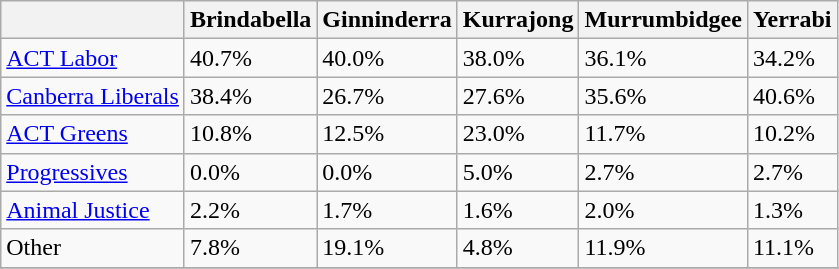<table class="wikitable">
<tr>
<th></th>
<th>Brindabella</th>
<th>Ginninderra</th>
<th>Kurrajong</th>
<th>Murrumbidgee</th>
<th>Yerrabi</th>
</tr>
<tr>
<td><a href='#'>ACT Labor</a></td>
<td>40.7%</td>
<td>40.0%</td>
<td>38.0%</td>
<td>36.1%</td>
<td>34.2%</td>
</tr>
<tr>
<td><a href='#'>Canberra Liberals</a></td>
<td>38.4%</td>
<td>26.7%</td>
<td>27.6%</td>
<td>35.6%</td>
<td>40.6%</td>
</tr>
<tr>
<td><a href='#'>ACT Greens</a></td>
<td>10.8%</td>
<td>12.5%</td>
<td>23.0%</td>
<td>11.7%</td>
<td>10.2%</td>
</tr>
<tr>
<td><a href='#'>Progressives</a></td>
<td>0.0%</td>
<td>0.0%</td>
<td>5.0%</td>
<td>2.7%</td>
<td>2.7%</td>
</tr>
<tr>
<td><a href='#'>Animal Justice</a></td>
<td>2.2%</td>
<td>1.7%</td>
<td>1.6%</td>
<td>2.0%</td>
<td>1.3%</td>
</tr>
<tr>
<td>Other</td>
<td>7.8%</td>
<td>19.1%</td>
<td>4.8%</td>
<td>11.9%</td>
<td>11.1%</td>
</tr>
<tr>
</tr>
</table>
